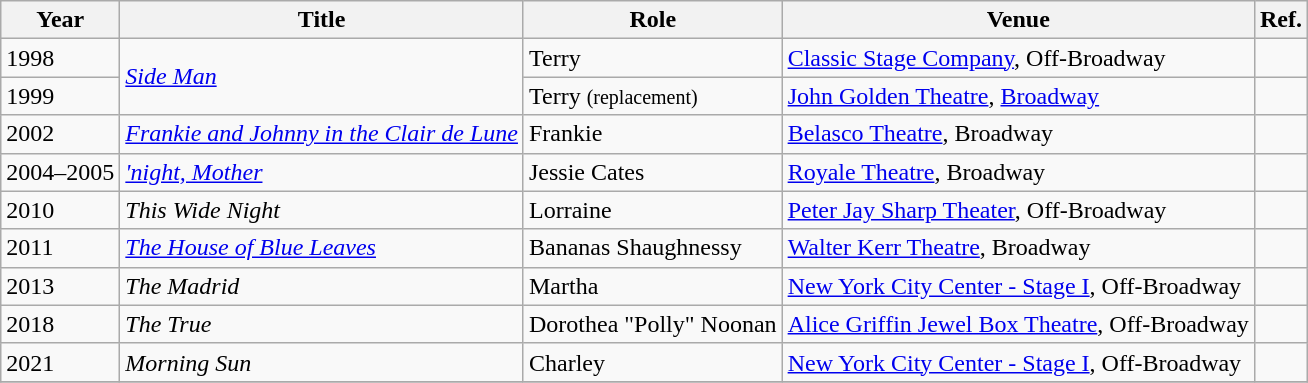<table class="wikitable sortable">
<tr>
<th>Year</th>
<th>Title</th>
<th>Role</th>
<th>Venue</th>
<th class="unsortable">Ref.</th>
</tr>
<tr>
<td>1998</td>
<td rowspan=2><em><a href='#'>Side Man</a></em></td>
<td>Terry</td>
<td><a href='#'>Classic Stage Company</a>, Off-Broadway</td>
<td></td>
</tr>
<tr>
<td>1999</td>
<td>Terry <small> (replacement) </small></td>
<td><a href='#'>John Golden Theatre</a>, <a href='#'>Broadway</a></td>
<td></td>
</tr>
<tr>
<td>2002</td>
<td><em><a href='#'>Frankie and Johnny in the Clair de Lune</a></em></td>
<td>Frankie</td>
<td><a href='#'>Belasco Theatre</a>, Broadway</td>
<td></td>
</tr>
<tr>
<td>2004–2005</td>
<td><em><a href='#'>'night, Mother</a></em></td>
<td>Jessie Cates</td>
<td><a href='#'>Royale Theatre</a>, Broadway</td>
<td></td>
</tr>
<tr>
<td>2010</td>
<td><em>This Wide Night</em></td>
<td>Lorraine</td>
<td><a href='#'>Peter Jay Sharp Theater</a>, Off-Broadway</td>
<td></td>
</tr>
<tr>
<td>2011</td>
<td><em><a href='#'>The House of Blue Leaves</a></em></td>
<td>Bananas Shaughnessy</td>
<td><a href='#'>Walter Kerr Theatre</a>, Broadway</td>
<td></td>
</tr>
<tr>
<td>2013</td>
<td><em>The Madrid</em></td>
<td>Martha</td>
<td><a href='#'>New York City Center - Stage I</a>, Off-Broadway</td>
<td></td>
</tr>
<tr>
<td>2018</td>
<td><em>The True</em></td>
<td>Dorothea "Polly" Noonan</td>
<td><a href='#'>Alice Griffin Jewel Box Theatre</a>, Off-Broadway</td>
<td></td>
</tr>
<tr>
<td>2021</td>
<td><em>Morning Sun</em></td>
<td>Charley</td>
<td><a href='#'>New York City Center - Stage I</a>, Off-Broadway</td>
<td></td>
</tr>
<tr>
</tr>
</table>
